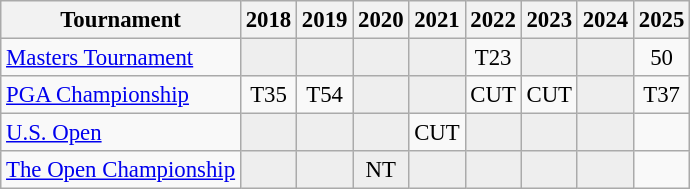<table class="wikitable" style="font-size:95%;text-align:center;">
<tr>
<th>Tournament</th>
<th>2018</th>
<th>2019</th>
<th>2020</th>
<th>2021</th>
<th>2022</th>
<th>2023</th>
<th>2024</th>
<th>2025</th>
</tr>
<tr>
<td align=left><a href='#'>Masters Tournament</a></td>
<td style="background:#eeeeee;"></td>
<td style="background:#eeeeee;"></td>
<td style="background:#eeeeee;"></td>
<td style="background:#eeeeee;"></td>
<td>T23</td>
<td style="background:#eeeeee;"></td>
<td style="background:#eeeeee;"></td>
<td>50</td>
</tr>
<tr>
<td align=left><a href='#'>PGA Championship</a></td>
<td>T35</td>
<td>T54</td>
<td style="background:#eeeeee;"></td>
<td style="background:#eeeeee;"></td>
<td>CUT</td>
<td>CUT</td>
<td style="background:#eeeeee;"></td>
<td>T37</td>
</tr>
<tr>
<td align=left><a href='#'>U.S. Open</a></td>
<td style="background:#eeeeee;"></td>
<td style="background:#eeeeee;"></td>
<td style="background:#eeeeee;"></td>
<td>CUT</td>
<td style="background:#eeeeee;"></td>
<td style="background:#eeeeee;"></td>
<td style="background:#eeeeee;"></td>
<td></td>
</tr>
<tr>
<td align=left><a href='#'>The Open Championship</a></td>
<td style="background:#eeeeee;"></td>
<td style="background:#eeeeee;"></td>
<td style="background:#eeeeee;">NT</td>
<td style="background:#eeeeee;"></td>
<td style="background:#eeeeee;"></td>
<td style="background:#eeeeee;"></td>
<td style="background:#eeeeee;"></td>
<td></td>
</tr>
</table>
